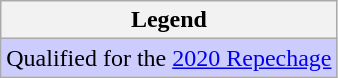<table class="wikitable">
<tr>
<th>Legend</th>
</tr>
<tr bgcolor=ccccff>
<td>Qualified for the <a href='#'>2020 Repechage</a></td>
</tr>
</table>
